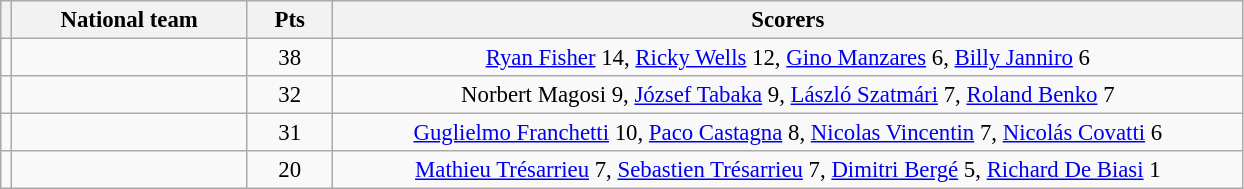<table class=wikitable style="font-size: 95%">
<tr>
<th></th>
<th width=150>National team</th>
<th width=50>Pts</th>
<th width=600>Scorers</th>
</tr>
<tr align=center >
<td></td>
<td align=left></td>
<td>38</td>
<td><a href='#'>Ryan Fisher</a> 14, <a href='#'>Ricky Wells</a> 12, <a href='#'>Gino Manzares</a> 6, <a href='#'>Billy Janniro</a> 6</td>
</tr>
<tr align=center>
<td></td>
<td align=left></td>
<td>32</td>
<td>Norbert Magosi 9, <a href='#'>József Tabaka</a> 9, <a href='#'>László Szatmári</a> 7, <a href='#'>Roland Benko</a> 7</td>
</tr>
<tr align=center>
<td></td>
<td align=left></td>
<td>31</td>
<td><a href='#'>Guglielmo Franchetti</a> 10, <a href='#'>Paco Castagna</a> 8, <a href='#'>Nicolas Vincentin</a> 7, <a href='#'>Nicolás Covatti</a> 6</td>
</tr>
<tr align=center>
<td></td>
<td align=left></td>
<td>20</td>
<td><a href='#'>Mathieu Trésarrieu</a> 7, <a href='#'>Sebastien Trésarrieu</a> 7, <a href='#'>Dimitri Bergé</a> 5, <a href='#'>Richard De Biasi</a> 1</td>
</tr>
</table>
